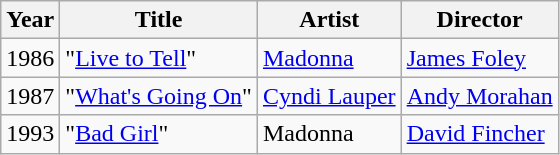<table class="wikitable">
<tr>
<th>Year</th>
<th>Title</th>
<th>Artist</th>
<th>Director</th>
</tr>
<tr>
<td>1986</td>
<td>"<a href='#'>Live to Tell</a>"</td>
<td><a href='#'>Madonna</a></td>
<td><a href='#'>James Foley</a></td>
</tr>
<tr>
<td>1987</td>
<td>"<a href='#'>What's Going On</a>"</td>
<td><a href='#'>Cyndi Lauper</a></td>
<td><a href='#'>Andy Morahan</a></td>
</tr>
<tr>
<td>1993</td>
<td>"<a href='#'>Bad Girl</a>"</td>
<td>Madonna</td>
<td><a href='#'>David Fincher</a></td>
</tr>
</table>
